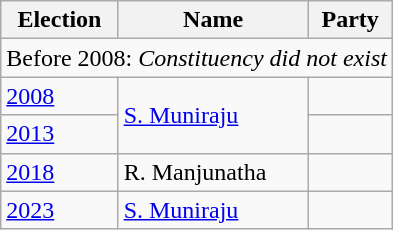<table class="wikitable sortable">
<tr>
<th>Election</th>
<th>Name</th>
<th colspan=2>Party</th>
</tr>
<tr>
<td colspan=4>Before 2008: <em>Constituency did not exist</em></td>
</tr>
<tr>
<td><a href='#'>2008</a></td>
<td rowspan="2"><a href='#'>S. Muniraju</a></td>
<td></td>
</tr>
<tr>
<td><a href='#'>2013</a></td>
</tr>
<tr>
<td><a href='#'>2018</a></td>
<td>R. Manjunatha</td>
<td></td>
</tr>
<tr>
<td><a href='#'>2023</a></td>
<td><a href='#'>S. Muniraju</a></td>
<td></td>
</tr>
</table>
